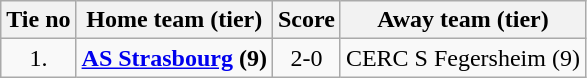<table class="wikitable" style="text-align: center">
<tr>
<th>Tie no</th>
<th>Home team (tier)</th>
<th>Score</th>
<th>Away team (tier)</th>
</tr>
<tr>
<td>1.</td>
<td><strong><a href='#'>AS Strasbourg</a> (9)</strong></td>
<td>2-0</td>
<td>CERC S Fegersheim (9)</td>
</tr>
</table>
